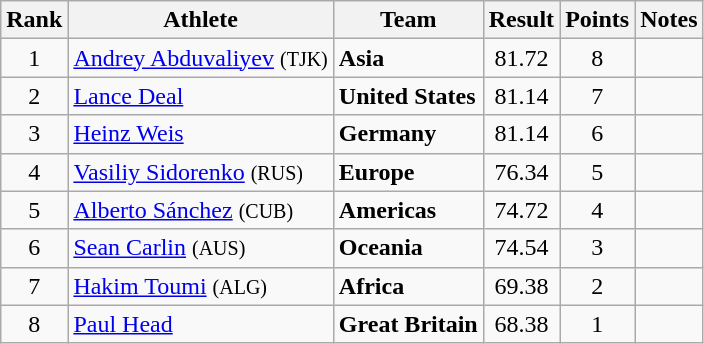<table class="wikitable" style="text-align:center">
<tr>
<th>Rank</th>
<th>Athlete</th>
<th>Team</th>
<th>Result</th>
<th>Points</th>
<th>Notes</th>
</tr>
<tr>
<td>1</td>
<td align="left"><a href='#'>Andrey Abduvaliyev</a> <small>(TJK)</small></td>
<td align=left><strong>Asia</strong></td>
<td>81.72</td>
<td>8</td>
<td></td>
</tr>
<tr>
<td>2</td>
<td align="left"><a href='#'>Lance Deal</a></td>
<td align=left><strong>United States</strong></td>
<td>81.14</td>
<td>7</td>
<td></td>
</tr>
<tr>
<td>3</td>
<td align="left"><a href='#'>Heinz Weis</a></td>
<td align=left><strong>Germany</strong></td>
<td>81.14</td>
<td>6</td>
<td></td>
</tr>
<tr>
<td>4</td>
<td align="left"><a href='#'>Vasiliy Sidorenko</a> <small>(RUS)</small></td>
<td align=left><strong>Europe</strong></td>
<td>76.34</td>
<td>5</td>
<td></td>
</tr>
<tr>
<td>5</td>
<td align="left"><a href='#'>Alberto Sánchez</a> <small>(CUB)</small></td>
<td align=left><strong>Americas</strong></td>
<td>74.72</td>
<td>4</td>
<td></td>
</tr>
<tr>
<td>6</td>
<td align="left"><a href='#'>Sean Carlin</a> <small>(AUS)</small></td>
<td align=left><strong>Oceania</strong></td>
<td>74.54</td>
<td>3</td>
<td></td>
</tr>
<tr>
<td>7</td>
<td align="left"><a href='#'>Hakim Toumi</a> <small>(ALG)</small></td>
<td align=left><strong>Africa</strong></td>
<td>69.38</td>
<td>2</td>
<td></td>
</tr>
<tr>
<td>8</td>
<td align="left"><a href='#'>Paul Head</a></td>
<td align=left><strong>Great Britain</strong></td>
<td>68.38</td>
<td>1</td>
<td></td>
</tr>
</table>
